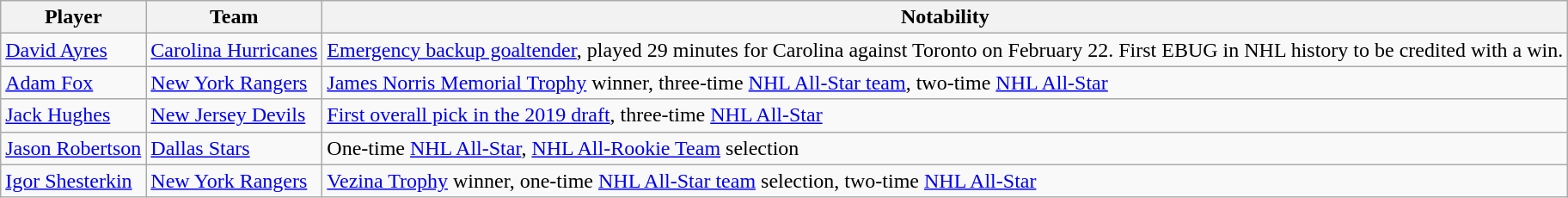<table class="wikitable">
<tr>
<th>Player</th>
<th>Team</th>
<th>Notability</th>
</tr>
<tr>
<td><a href='#'>David Ayres</a></td>
<td><a href='#'>Carolina Hurricanes</a></td>
<td><a href='#'>Emergency backup goaltender</a>, played 29 minutes for Carolina against Toronto on February 22. First EBUG in NHL history to be credited with a win.</td>
</tr>
<tr>
<td><a href='#'>Adam Fox</a></td>
<td><a href='#'>New York Rangers</a></td>
<td><a href='#'>James Norris Memorial Trophy</a> winner, three-time <a href='#'>NHL All-Star team</a>, two-time <a href='#'>NHL All-Star</a></td>
</tr>
<tr>
<td><a href='#'>Jack Hughes</a></td>
<td><a href='#'>New Jersey Devils</a></td>
<td><a href='#'>First overall pick in the 2019 draft</a>, three-time <a href='#'>NHL All-Star</a></td>
</tr>
<tr>
<td><a href='#'>Jason Robertson</a></td>
<td><a href='#'>Dallas Stars</a></td>
<td>One-time <a href='#'>NHL All-Star</a>, <a href='#'>NHL All-Rookie Team</a> selection</td>
</tr>
<tr>
<td><a href='#'>Igor Shesterkin</a></td>
<td><a href='#'>New York Rangers</a></td>
<td><a href='#'>Vezina Trophy</a> winner, one-time <a href='#'>NHL All-Star team</a> selection, two-time <a href='#'>NHL All-Star</a></td>
</tr>
</table>
